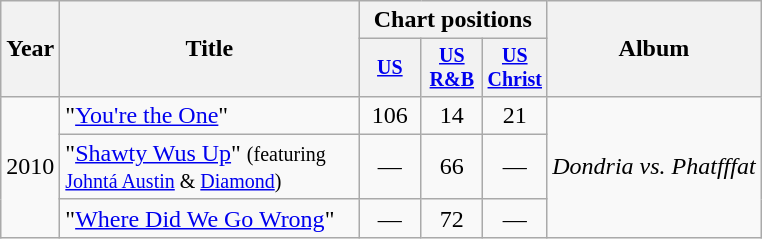<table class="wikitable" style="text-align:center;">
<tr>
<th Rowspan=2>Year</th>
<th scope="col" rowspan="2" style="width:12em;">Title</th>
<th Colspan=3>Chart positions</th>
<th Rowspan=2>Album</th>
</tr>
<tr style="font-size:smaller;">
<th width=35><a href='#'>US</a></th>
<th width=35><a href='#'>US R&B</a></th>
<th width=35><a href='#'>US Christ</a><br></th>
</tr>
<tr>
<td rowspan=3>2010</td>
<td align=left>"<a href='#'>You're the One</a>"</td>
<td>106</td>
<td>14</td>
<td>21</td>
<td Rowspan=3><em>Dondria vs. Phatfffat</em></td>
</tr>
<tr>
<td align=left>"<a href='#'>Shawty Wus Up</a>" <small>(featuring <a href='#'>Johntá Austin</a> & <a href='#'>Diamond</a>)</small></td>
<td>—</td>
<td>66</td>
<td>—</td>
</tr>
<tr>
<td align=left>"<a href='#'>Where Did We Go Wrong</a>"</td>
<td>—</td>
<td>72</td>
<td>—</td>
</tr>
</table>
